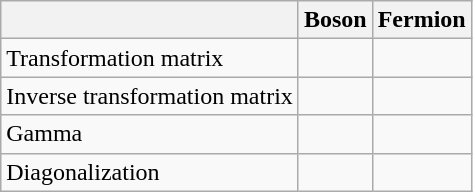<table class="wikitable">
<tr>
<th></th>
<th>Boson</th>
<th>Fermion</th>
</tr>
<tr>
<td>Transformation matrix</td>
<td></td>
<td></td>
</tr>
<tr>
<td>Inverse transformation matrix</td>
<td></td>
<td></td>
</tr>
<tr>
<td>Gamma</td>
<td></td>
<td></td>
</tr>
<tr>
<td>Diagonalization</td>
<td></td>
<td></td>
</tr>
</table>
